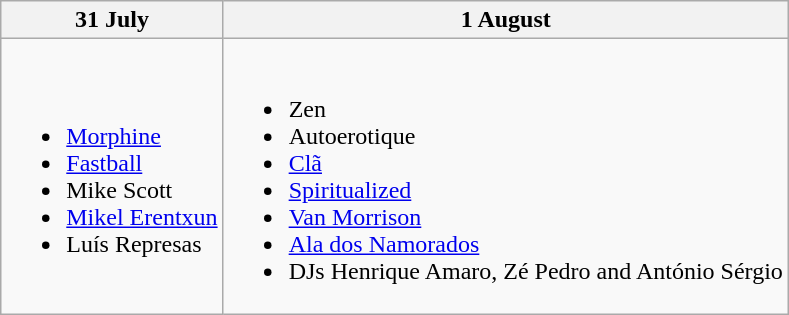<table class="wikitable">
<tr>
<th>31 July</th>
<th>1 August</th>
</tr>
<tr>
<td><br><ul><li><a href='#'>Morphine</a></li><li><a href='#'>Fastball</a></li><li>Mike Scott</li><li><a href='#'>Mikel Erentxun</a></li><li>Luís Represas</li></ul></td>
<td><br><ul><li>Zen</li><li>Autoerotique</li><li><a href='#'>Clã</a></li><li><a href='#'>Spiritualized</a></li><li><a href='#'>Van Morrison</a></li><li><a href='#'>Ala dos Namorados</a></li><li>DJs Henrique Amaro, Zé Pedro and António Sérgio</li></ul></td>
</tr>
</table>
